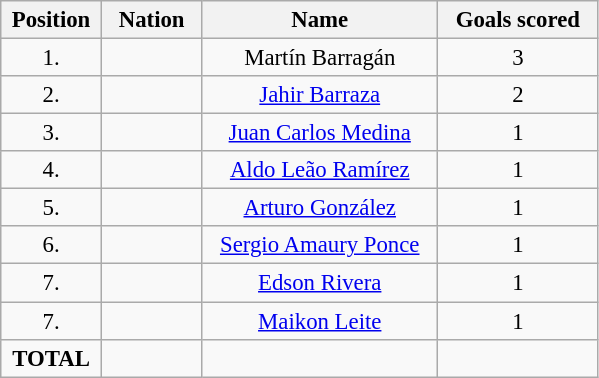<table class="wikitable" style="font-size: 95%; text-align: center;">
<tr>
<th width=60>Position</th>
<th width=60>Nation</th>
<th width=150>Name</th>
<th width=100>Goals scored</th>
</tr>
<tr>
<td>1.</td>
<td></td>
<td>Martín Barragán</td>
<td>3</td>
</tr>
<tr>
<td>2.</td>
<td></td>
<td><a href='#'>Jahir Barraza</a></td>
<td>2</td>
</tr>
<tr>
<td>3.</td>
<td></td>
<td><a href='#'>Juan Carlos Medina</a></td>
<td>1</td>
</tr>
<tr>
<td>4.</td>
<td></td>
<td><a href='#'>Aldo Leão Ramírez</a></td>
<td>1</td>
</tr>
<tr>
<td>5.</td>
<td></td>
<td><a href='#'>Arturo González</a></td>
<td>1</td>
</tr>
<tr>
<td>6.</td>
<td></td>
<td><a href='#'>Sergio Amaury Ponce</a></td>
<td>1</td>
</tr>
<tr>
<td>7.</td>
<td></td>
<td><a href='#'>Edson Rivera</a></td>
<td>1</td>
</tr>
<tr>
<td>7.</td>
<td></td>
<td><a href='#'>Maikon Leite</a></td>
<td>1</td>
</tr>
<tr>
<td><strong>TOTAL</strong></td>
<td></td>
<td></td>
<td></td>
</tr>
</table>
